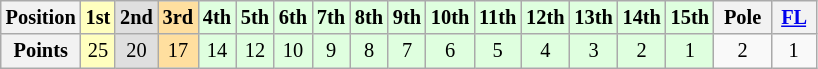<table class="wikitable" style="font-size: 85%;">
<tr>
<th>Position</th>
<td style="background-color:#ffffbf" align="center"><strong>1st</strong></td>
<td style="background-color:#dfdfdf" align="center"><strong>2nd</strong></td>
<td style="background-color:#ffdf9f" align="center"><strong>3rd</strong></td>
<td style="background-color:#dfffdf" align="center"><strong>4th</strong></td>
<td style="background-color:#dfffdf" align="center"><strong>5th</strong></td>
<td style="background-color:#dfffdf" align="center"><strong>6th</strong></td>
<td style="background-color:#dfffdf" align="center"><strong>7th</strong></td>
<td style="background-color:#dfffdf" align="center"><strong>8th</strong></td>
<td style="background-color:#dfffdf" align="center"><strong>9th</strong></td>
<td style="background-color:#dfffdf" align="center"><strong>10th</strong></td>
<td style="background-color:#dfffdf" align="center"><strong>11th</strong></td>
<td style="background-color:#dfffdf" align="center"><strong>12th</strong></td>
<td style="background-color:#dfffdf" align="center"><strong>13th</strong></td>
<td style="background-color:#dfffdf" align="center"><strong>14th</strong></td>
<td style="background-color:#dfffdf" align="center"><strong>15th</strong></td>
<th> Pole </th>
<th> <a href='#'>FL</a> </th>
</tr>
<tr>
<th>Points</th>
<td style="background-color:#ffffbf" align="center">25</td>
<td style="background-color:#dfdfdf" align="center">20</td>
<td style="background-color:#ffdf9f" align="center">17</td>
<td style="background-color:#dfffdf" align="center">14</td>
<td style="background-color:#dfffdf" align="center">12</td>
<td style="background-color:#dfffdf" align="center">10</td>
<td style="background-color:#dfffdf" align="center">9</td>
<td style="background-color:#dfffdf" align="center">8</td>
<td style="background-color:#dfffdf" align="center">7</td>
<td style="background-color:#dfffdf" align="center">6</td>
<td style="background-color:#dfffdf" align="center">5</td>
<td style="background-color:#dfffdf" align="center">4</td>
<td style="background-color:#dfffdf" align="center">3</td>
<td style="background-color:#dfffdf" align="center">2</td>
<td style="background-color:#dfffdf" align="center">1</td>
<td align=center>2</td>
<td align=center>1</td>
</tr>
</table>
